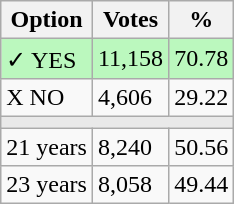<table class="wikitable">
<tr>
<th>Option</th>
<th>Votes</th>
<th>%</th>
</tr>
<tr>
<td style=background:#bbf8be>✓ YES</td>
<td style=background:#bbf8be>11,158</td>
<td style=background:#bbf8be>70.78</td>
</tr>
<tr>
<td>X NO</td>
<td>4,606</td>
<td>29.22</td>
</tr>
<tr>
<td colspan="3" bgcolor="#E9E9E9"></td>
</tr>
<tr>
<td>21 years</td>
<td>8,240</td>
<td>50.56</td>
</tr>
<tr>
<td>23 years</td>
<td>8,058</td>
<td>49.44</td>
</tr>
</table>
